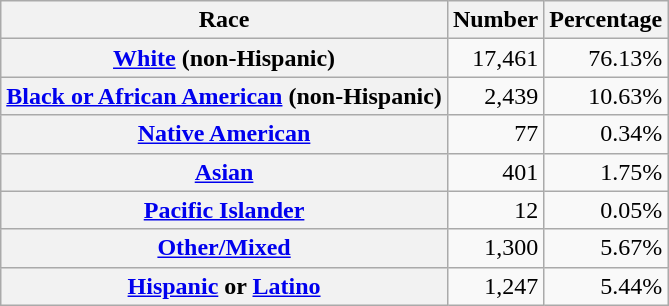<table class="wikitable" style="text-align:right">
<tr>
<th scope="col">Race</th>
<th scope="col">Number</th>
<th scope="col">Percentage</th>
</tr>
<tr>
<th scope="row"><a href='#'>White</a> (non-Hispanic)</th>
<td>17,461</td>
<td>76.13%</td>
</tr>
<tr>
<th scope="row"><a href='#'>Black or African American</a> (non-Hispanic)</th>
<td>2,439</td>
<td>10.63%</td>
</tr>
<tr>
<th scope="row"><a href='#'>Native American</a></th>
<td>77</td>
<td>0.34%</td>
</tr>
<tr>
<th scope="row"><a href='#'>Asian</a></th>
<td>401</td>
<td>1.75%</td>
</tr>
<tr>
<th scope="row"><a href='#'>Pacific Islander</a></th>
<td>12</td>
<td>0.05%</td>
</tr>
<tr>
<th scope="row"><a href='#'>Other/Mixed</a></th>
<td>1,300</td>
<td>5.67%</td>
</tr>
<tr>
<th scope="row"><a href='#'>Hispanic</a> or <a href='#'>Latino</a></th>
<td>1,247</td>
<td>5.44%</td>
</tr>
</table>
